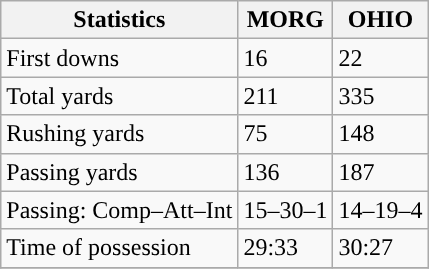<table class="wikitable" style="float: left;">
<tr>
<th>Statistics</th>
<th>MORG</th>
<th>OHIO</th>
</tr>
<tr>
<td>First downs</td>
<td>16</td>
<td>22</td>
</tr>
<tr>
<td>Total yards</td>
<td>211</td>
<td>335</td>
</tr>
<tr>
<td>Rushing yards</td>
<td>75</td>
<td>148</td>
</tr>
<tr>
<td>Passing yards</td>
<td>136</td>
<td>187</td>
</tr>
<tr>
<td>Passing: Comp–Att–Int</td>
<td>15–30–1</td>
<td>14–19–4</td>
</tr>
<tr>
<td>Time of possession</td>
<td>29:33</td>
<td>30:27</td>
</tr>
<tr>
</tr>
</table>
